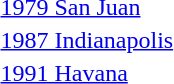<table>
<tr>
<td><a href='#'>1979 San Juan</a><br></td>
<td></td>
<td></td>
<td></td>
</tr>
<tr>
<td><a href='#'>1987 Indianapolis</a><br></td>
<td></td>
<td></td>
<td></td>
</tr>
<tr>
<td><a href='#'>1991 Havana</a><br></td>
<td></td>
<td></td>
<td></td>
</tr>
</table>
